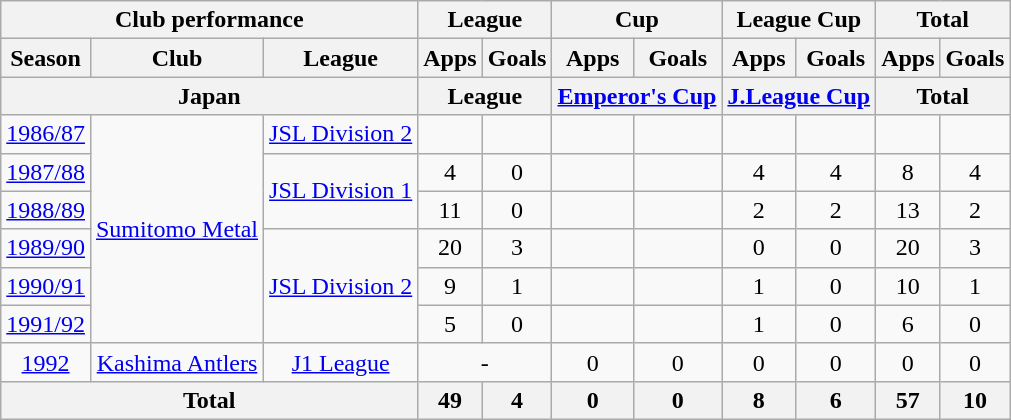<table class="wikitable" style="text-align:center;">
<tr>
<th colspan=3>Club performance</th>
<th colspan=2>League</th>
<th colspan=2>Cup</th>
<th colspan=2>League Cup</th>
<th colspan=2>Total</th>
</tr>
<tr>
<th>Season</th>
<th>Club</th>
<th>League</th>
<th>Apps</th>
<th>Goals</th>
<th>Apps</th>
<th>Goals</th>
<th>Apps</th>
<th>Goals</th>
<th>Apps</th>
<th>Goals</th>
</tr>
<tr>
<th colspan=3>Japan</th>
<th colspan=2>League</th>
<th colspan=2><a href='#'>Emperor's Cup</a></th>
<th colspan=2><a href='#'>J.League Cup</a></th>
<th colspan=2>Total</th>
</tr>
<tr>
<td><a href='#'>1986/87</a></td>
<td rowspan=6><a href='#'>Sumitomo Metal</a></td>
<td><a href='#'>JSL Division 2</a></td>
<td></td>
<td></td>
<td></td>
<td></td>
<td></td>
<td></td>
<td></td>
<td></td>
</tr>
<tr>
<td><a href='#'>1987/88</a></td>
<td rowspan=2><a href='#'>JSL Division 1</a></td>
<td>4</td>
<td>0</td>
<td></td>
<td></td>
<td>4</td>
<td>4</td>
<td>8</td>
<td>4</td>
</tr>
<tr>
<td><a href='#'>1988/89</a></td>
<td>11</td>
<td>0</td>
<td></td>
<td></td>
<td>2</td>
<td>2</td>
<td>13</td>
<td>2</td>
</tr>
<tr>
<td><a href='#'>1989/90</a></td>
<td rowspan=3><a href='#'>JSL Division 2</a></td>
<td>20</td>
<td>3</td>
<td></td>
<td></td>
<td>0</td>
<td>0</td>
<td>20</td>
<td>3</td>
</tr>
<tr>
<td><a href='#'>1990/91</a></td>
<td>9</td>
<td>1</td>
<td></td>
<td></td>
<td>1</td>
<td>0</td>
<td>10</td>
<td>1</td>
</tr>
<tr>
<td><a href='#'>1991/92</a></td>
<td>5</td>
<td>0</td>
<td></td>
<td></td>
<td>1</td>
<td>0</td>
<td>6</td>
<td>0</td>
</tr>
<tr>
<td><a href='#'>1992</a></td>
<td><a href='#'>Kashima Antlers</a></td>
<td><a href='#'>J1 League</a></td>
<td colspan=2>-</td>
<td>0</td>
<td>0</td>
<td>0</td>
<td>0</td>
<td>0</td>
<td>0</td>
</tr>
<tr>
<th colspan=3>Total</th>
<th>49</th>
<th>4</th>
<th>0</th>
<th>0</th>
<th>8</th>
<th>6</th>
<th>57</th>
<th>10</th>
</tr>
</table>
